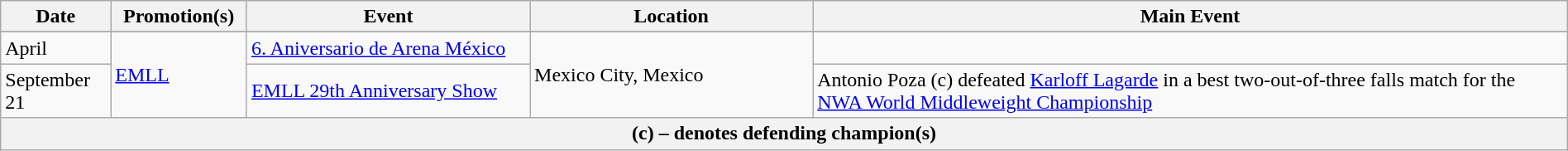<table class="wikitable" style="width:100%;">
<tr>
<th width=5%>Date</th>
<th width=5%>Promotion(s)</th>
<th style="width:15%;">Event</th>
<th style="width:15%;">Location</th>
<th style="width:40%;">Main Event</th>
</tr>
<tr style="width:20%;"| Notes>
</tr>
<tr>
<td>April</td>
<td rowspan=2><a href='#'>EMLL</a></td>
<td><a href='#'>6. Aniversario de Arena México</a></td>
<td rowspan=2>Mexico City, Mexico</td>
<td> </td>
</tr>
<tr>
<td>September 21</td>
<td><a href='#'>EMLL 29th Anniversary Show</a></td>
<td>Antonio Poza (c) defeated <a href='#'>Karloff Lagarde</a> in a best two-out-of-three falls match for the <a href='#'>NWA World Middleweight Championship</a></td>
</tr>
<tr>
<th colspan="5">(c) – denotes defending champion(s)</th>
</tr>
</table>
